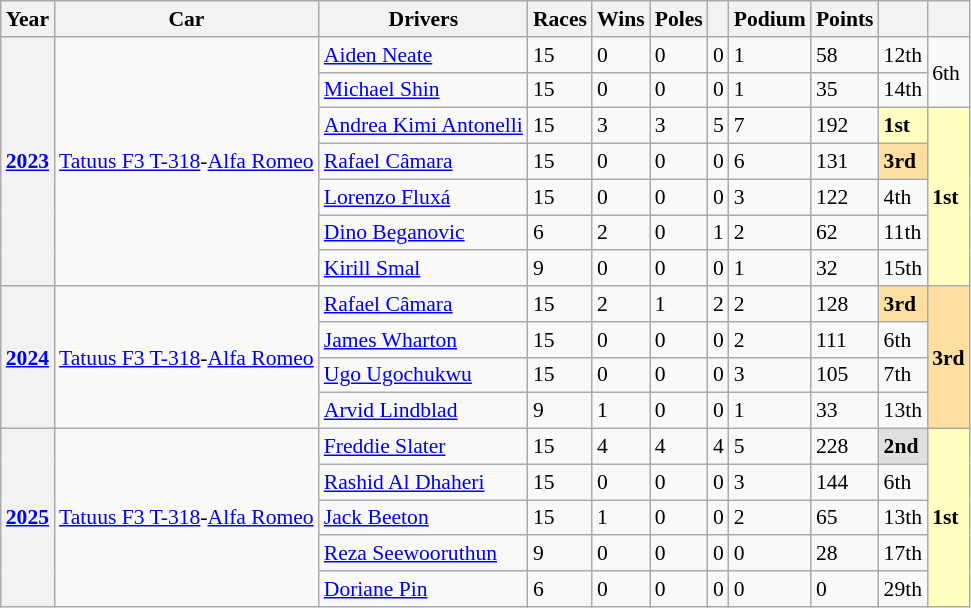<table class="wikitable" style="font-size: 90%">
<tr>
<th>Year</th>
<th>Car</th>
<th>Drivers</th>
<th>Races</th>
<th>Wins</th>
<th>Poles</th>
<th></th>
<th>Podium</th>
<th>Points</th>
<th></th>
<th></th>
</tr>
<tr>
<th rowspan="7"><a href='#'>2023</a></th>
<td rowspan="7"><a href='#'>Tatuus F3 T-318</a>-<a href='#'>Alfa Romeo</a></td>
<td> <a href='#'>Aiden Neate</a></td>
<td>15</td>
<td>0</td>
<td>0</td>
<td>0</td>
<td>1</td>
<td>58</td>
<td>12th</td>
<td rowspan="2">6th</td>
</tr>
<tr>
<td> <a href='#'>Michael Shin</a></td>
<td>15</td>
<td>0</td>
<td>0</td>
<td>0</td>
<td>1</td>
<td>35</td>
<td>14th</td>
</tr>
<tr>
<td> <a href='#'>Andrea Kimi Antonelli</a></td>
<td>15</td>
<td>3</td>
<td>3</td>
<td>5</td>
<td>7</td>
<td>192</td>
<td style="background:#FFFFBF;"><strong>1st</strong></td>
<td rowspan="5" style="background:#FFFFBF;"><strong>1st</strong></td>
</tr>
<tr>
<td> <a href='#'>Rafael Câmara</a></td>
<td>15</td>
<td>0</td>
<td>0</td>
<td>0</td>
<td>6</td>
<td>131</td>
<td style="background:#FFDF9F"><strong>3rd</strong></td>
</tr>
<tr>
<td> <a href='#'>Lorenzo Fluxá</a></td>
<td>15</td>
<td>0</td>
<td>0</td>
<td>0</td>
<td>3</td>
<td>122</td>
<td>4th</td>
</tr>
<tr>
<td> <a href='#'>Dino Beganovic</a></td>
<td>6</td>
<td>2</td>
<td>0</td>
<td>1</td>
<td>2</td>
<td>62</td>
<td>11th</td>
</tr>
<tr>
<td> <a href='#'>Kirill Smal</a></td>
<td>9</td>
<td>0</td>
<td>0</td>
<td>0</td>
<td>1</td>
<td>32</td>
<td>15th</td>
</tr>
<tr>
<th rowspan="4"><a href='#'>2024</a></th>
<td rowspan="4"><a href='#'>Tatuus F3 T-318</a>-<a href='#'>Alfa Romeo</a></td>
<td> <a href='#'>Rafael Câmara</a></td>
<td>15</td>
<td>2</td>
<td>1</td>
<td>2</td>
<td>2</td>
<td>128</td>
<td style="background:#FFDF9F"><strong>3rd</strong></td>
<td rowspan="4" style="background:#FFDF9F"><strong>3rd</strong></td>
</tr>
<tr>
<td> <a href='#'>James Wharton</a></td>
<td>15</td>
<td>0</td>
<td>0</td>
<td>0</td>
<td>2</td>
<td>111</td>
<td>6th</td>
</tr>
<tr>
<td> <a href='#'>Ugo Ugochukwu</a></td>
<td>15</td>
<td>0</td>
<td>0</td>
<td>0</td>
<td>3</td>
<td>105</td>
<td>7th</td>
</tr>
<tr>
<td> <a href='#'>Arvid Lindblad</a></td>
<td>9</td>
<td>1</td>
<td>0</td>
<td>0</td>
<td>1</td>
<td>33</td>
<td>13th</td>
</tr>
<tr>
<th rowspan="5"><a href='#'>2025</a></th>
<td rowspan="5"><a href='#'>Tatuus F3 T-318</a>-<a href='#'>Alfa Romeo</a></td>
<td> <a href='#'>Freddie Slater</a></td>
<td>15</td>
<td>4</td>
<td>4</td>
<td>4</td>
<td>5</td>
<td>228</td>
<td style="background:#DFDFDF;"><strong>2nd</strong></td>
<td rowspan="5" style="background:#FFFFBF;"><strong>1st</strong></td>
</tr>
<tr>
<td> <a href='#'>Rashid Al Dhaheri</a></td>
<td>15</td>
<td>0</td>
<td>0</td>
<td>0</td>
<td>3</td>
<td>144</td>
<td>6th</td>
</tr>
<tr>
<td> <a href='#'>Jack Beeton</a></td>
<td>15</td>
<td>1</td>
<td>0</td>
<td>0</td>
<td>2</td>
<td>65</td>
<td>13th</td>
</tr>
<tr>
<td> <a href='#'>Reza Seewooruthun</a></td>
<td>9</td>
<td>0</td>
<td>0</td>
<td>0</td>
<td>0</td>
<td>28</td>
<td>17th</td>
</tr>
<tr>
<td> <a href='#'>Doriane Pin</a></td>
<td>6</td>
<td>0</td>
<td>0</td>
<td>0</td>
<td>0</td>
<td>0</td>
<td>29th</td>
</tr>
</table>
